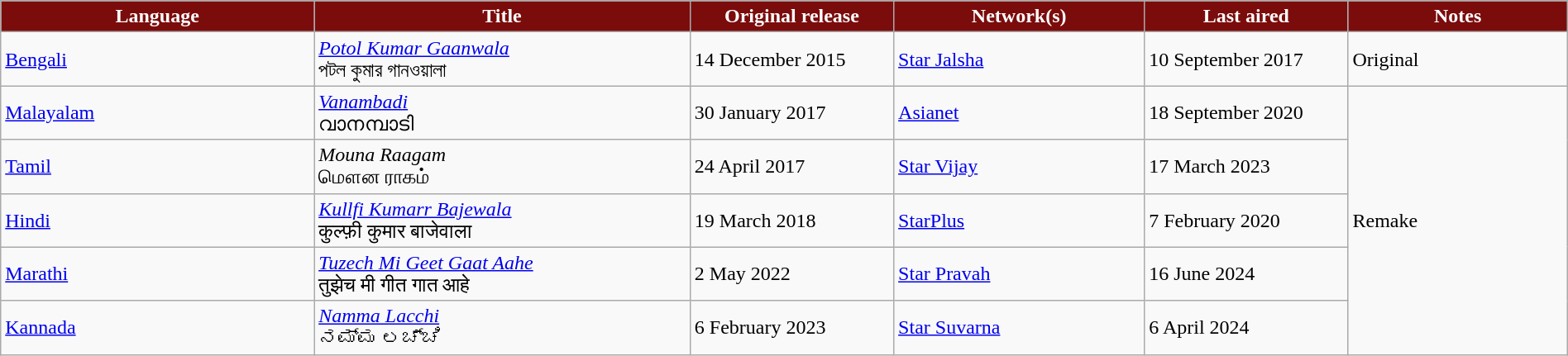<table class="wikitable" style="width: 100%; margin-right: 0;">
<tr style="color:white">
<th style="background:#7b0c0c; width:20%;">Language</th>
<th style="background:#7b0c0c; width:24%;">Title</th>
<th style="background:#7b0c0c; width:13%;">Original release</th>
<th style="background:#7b0c0c; width:16%;">Network(s)</th>
<th style="background:#7b0c0c; width:13%;">Last aired</th>
<th style="background:#7b0c0c; width:16%;">Notes</th>
</tr>
<tr>
<td><a href='#'>Bengali</a></td>
<td><em><a href='#'>Potol Kumar Gaanwala</a></em> <br> পটল কুমার গানওয়ালা</td>
<td>14 December 2015</td>
<td><a href='#'>Star Jalsha</a></td>
<td>10 September 2017</td>
<td>Original</td>
</tr>
<tr>
<td><a href='#'>Malayalam</a></td>
<td><em><a href='#'>Vanambadi</a></em> <br> വാനമ്പാടി</td>
<td>30 January 2017</td>
<td><a href='#'>Asianet</a></td>
<td>18 September 2020</td>
<td rowspan="5">Remake</td>
</tr>
<tr>
<td><a href='#'>Tamil</a></td>
<td><em>Mouna Raagam</em> <br> மௌன ராகம்</td>
<td>24 April 2017</td>
<td><a href='#'>Star Vijay</a></td>
<td>17 March 2023</td>
</tr>
<tr>
<td><a href='#'>Hindi</a></td>
<td><em><a href='#'>Kullfi Kumarr Bajewala</a></em> <br> कुल्फ़ी कुमार बाजेवाला</td>
<td>19 March 2018</td>
<td><a href='#'>StarPlus</a></td>
<td>7 February 2020</td>
</tr>
<tr>
<td><a href='#'>Marathi</a></td>
<td><em><a href='#'>Tuzech Mi Geet Gaat Aahe</a></em> <br> तुझेच मी गीत गात आहे</td>
<td>2 May 2022</td>
<td><a href='#'>Star Pravah</a></td>
<td>16 June 2024</td>
</tr>
<tr>
<td><a href='#'>Kannada</a></td>
<td><em><a href='#'>Namma Lacchi</a></em> <br> ನಮ್ಮ ಲಚ್ಚಿ</td>
<td>6 February 2023</td>
<td><a href='#'>Star Suvarna</a></td>
<td>6 April 2024</td>
</tr>
</table>
